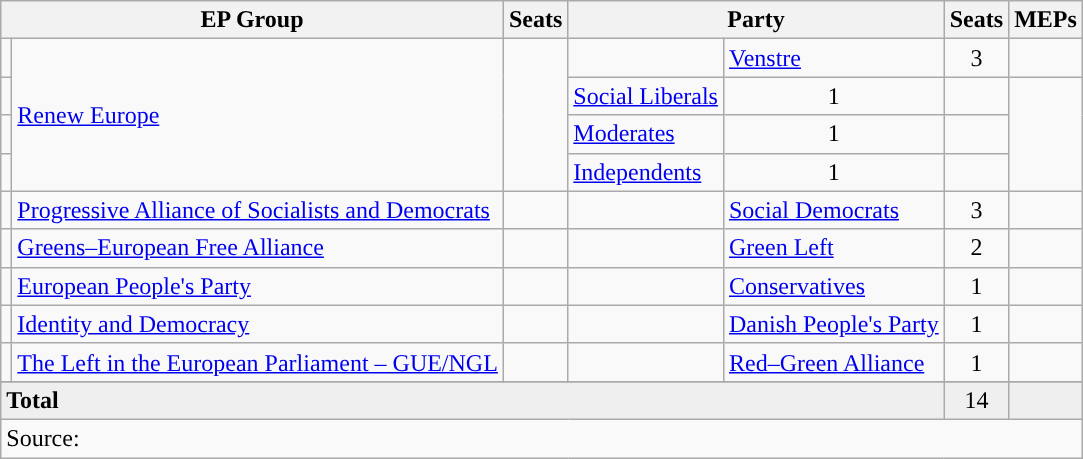<table class="wikitable">
<tr>
<th colspan=2>EP Group</th>
<th>Seats</th>
<th colspan=2>Party</th>
<th>Seats</th>
<th>MEPs</th>
</tr>
<tr>
<td></td>
<td rowspan="4"><a href='#'>Renew Europe</a></td>
<td rowspan="4"></td>
<td style="background:"></td>
<td><a href='#'>Venstre</a></td>
<td align=center>3</td>
<td></td>
</tr>
<tr>
<td style="background:"></td>
<td><a href='#'>Social Liberals</a></td>
<td align=center>1</td>
<td></td>
</tr>
<tr>
<td style="background:"></td>
<td><a href='#'>Moderates</a></td>
<td align=center>1</td>
<td></td>
</tr>
<tr>
<td style="background:"></td>
<td><a href='#'>Independents</a></td>
<td align=center>1</td>
<td></td>
</tr>
<tr>
<td></td>
<td><a href='#'>Progressive Alliance of Socialists and Democrats</a></td>
<td></td>
<td style="background:"></td>
<td><a href='#'>Social Democrats</a></td>
<td align=center>3</td>
<td></td>
</tr>
<tr>
<td></td>
<td><a href='#'>Greens–European Free Alliance</a></td>
<td></td>
<td style="background:"></td>
<td><a href='#'>Green Left</a></td>
<td align=center>2</td>
<td></td>
</tr>
<tr>
<td></td>
<td><a href='#'>European People's Party</a></td>
<td></td>
<td style="background:"></td>
<td><a href='#'>Conservatives</a></td>
<td align=center>1</td>
<td></td>
</tr>
<tr>
<td></td>
<td><a href='#'>Identity and Democracy</a></td>
<td></td>
<td style="background:"></td>
<td><a href='#'>Danish People's Party</a></td>
<td align=center>1</td>
<td></td>
</tr>
<tr>
<td></td>
<td><a href='#'>The Left in the European Parliament – GUE/NGL</a></td>
<td></td>
<td style="background:"></td>
<td><a href='#'>Red–Green Alliance</a></td>
<td align=center>1</td>
<td></td>
</tr>
<tr>
</tr>
<tr bgcolor="EFEFEF">
<td colspan=5 align=left><strong>Total</strong></td>
<td align=center>14</td>
<td></td>
</tr>
<tr>
<td colspan="7">Source: </td>
</tr>
</table>
